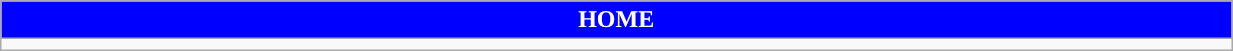<table class="wikitable collapsible collapsed" style="width:65%">
<tr>
<th colspan=15 ! style="color:#FFFFFF; background:#0000FF">HOME</th>
</tr>
<tr>
<td></td>
</tr>
</table>
